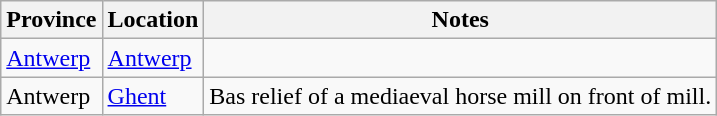<table class="wikitable">
<tr>
<th>Province</th>
<th>Location</th>
<th>Notes</th>
</tr>
<tr>
<td><a href='#'>Antwerp</a></td>
<td><a href='#'>Antwerp</a></td>
<td></td>
</tr>
<tr>
<td>Antwerp</td>
<td><a href='#'>Ghent</a></td>
<td>Bas relief of a mediaeval horse mill on front of mill. </td>
</tr>
</table>
